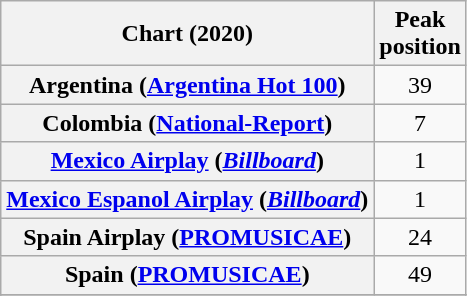<table class="wikitable sortable plainrowheaders" style="text-align:center">
<tr>
<th scope="col">Chart (2020)</th>
<th scope="col">Peak<br> position</th>
</tr>
<tr>
<th scope="row">Argentina (<a href='#'>Argentina Hot 100</a>)</th>
<td>39</td>
</tr>
<tr>
<th scope="row">Colombia (<a href='#'>National-Report</a>)</th>
<td>7</td>
</tr>
<tr>
<th scope="row"><a href='#'>Mexico Airplay</a> (<a href='#'><em>Billboard</em></a>)</th>
<td>1</td>
</tr>
<tr>
<th scope="row"><a href='#'>Mexico Espanol Airplay</a> (<a href='#'><em>Billboard</em></a>)</th>
<td>1</td>
</tr>
<tr>
<th scope="row">Spain Airplay (<a href='#'>PROMUSICAE</a>)</th>
<td>24</td>
</tr>
<tr>
<th scope="row">Spain (<a href='#'>PROMUSICAE</a>)</th>
<td>49</td>
</tr>
<tr>
</tr>
<tr>
</tr>
<tr>
</tr>
</table>
